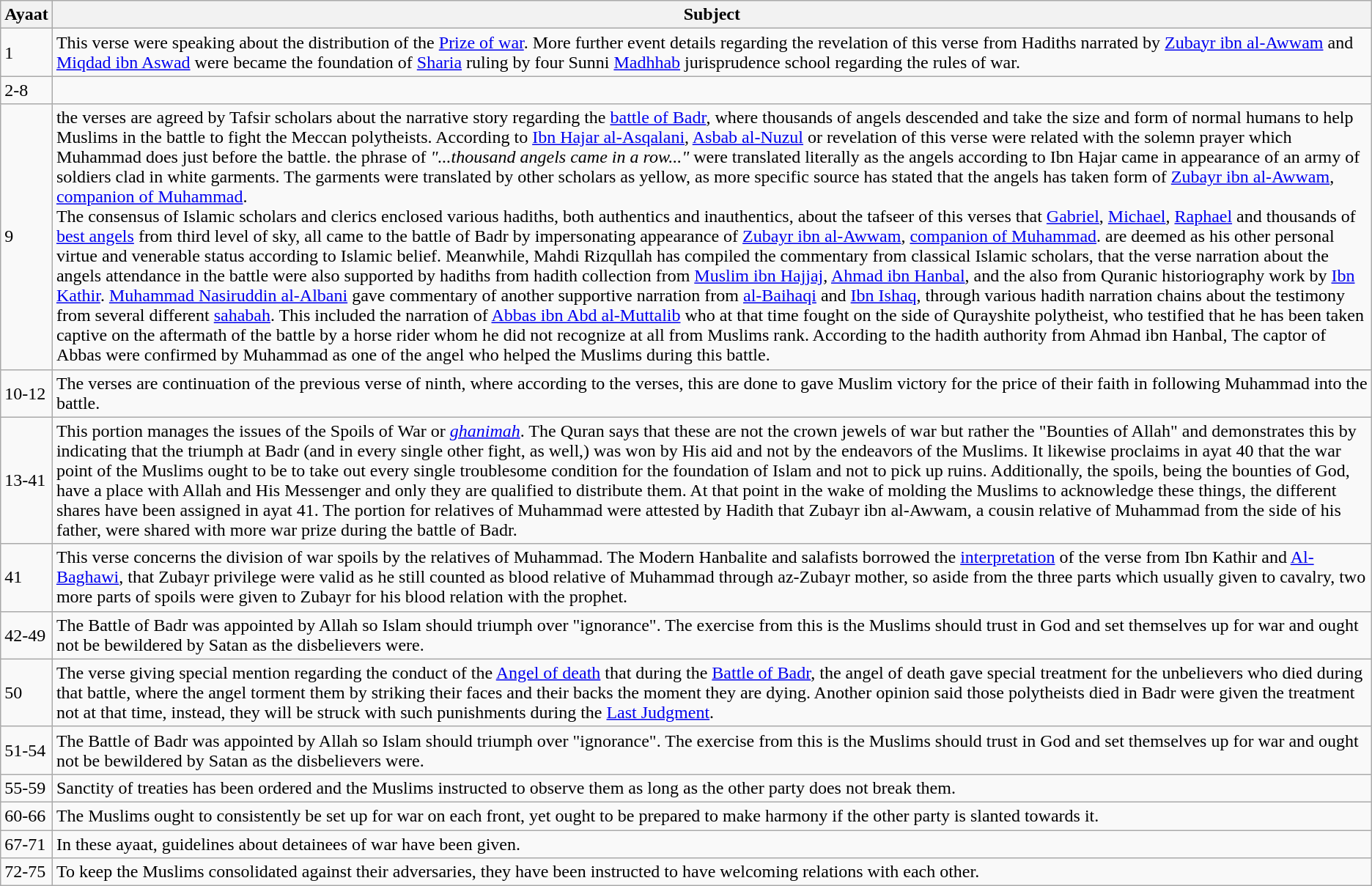<table class="wikitable">
<tr>
<th>Ayaat</th>
<th>Subject</th>
</tr>
<tr>
<td>1</td>
<td>This verse were speaking about the distribution of the <a href='#'>Prize of war</a>. More further event details regarding the revelation of this verse from Hadiths  narrated by <a href='#'>Zubayr ibn al-Awwam</a> and <a href='#'>Miqdad ibn Aswad</a> were became the foundation of <a href='#'>Sharia</a> ruling by four Sunni <a href='#'>Madhhab</a> jurisprudence school regarding the rules of war.</td>
</tr>
<tr>
<td>2-8</td>
<td></td>
</tr>
<tr>
<td>9</td>
<td>the verses are agreed by Tafsir scholars about the narrative story regarding the <a href='#'>battle of Badr</a>, where thousands of angels descended and take the size and form of normal humans to help Muslims in the battle to fight the Meccan polytheists. According to <a href='#'>Ibn Hajar al-Asqalani</a>, <a href='#'>Asbab al-Nuzul</a> or revelation of this verse were related with the solemn prayer which Muhammad does just before the battle. the phrase of <em>"...thousand angels came in a row..."</em> were translated literally as the angels according to Ibn Hajar came in appearance of an army of soldiers clad in white garments. The garments were translated by other scholars as yellow, as more specific source has stated that the angels has taken form of <a href='#'>Zubayr ibn al-Awwam</a>, <a href='#'>companion of Muhammad</a>.<br>The consensus of Islamic scholars and clerics enclosed various hadiths, both authentics and inauthentics, about the tafseer of this verses that <a href='#'>Gabriel</a>, <a href='#'>Michael</a>, <a href='#'>Raphael</a>  and thousands of <a href='#'>best angels</a> from third level of sky, all came to the battle of Badr by impersonating appearance of <a href='#'>Zubayr ibn al-Awwam</a>, <a href='#'>companion of Muhammad</a>. are deemed as his other personal virtue and venerable status according to Islamic belief. Meanwhile, Mahdi Rizqullah has compiled the commentary from classical Islamic scholars, that the verse narration about the angels attendance in the battle were also supported by hadiths from hadith collection from <a href='#'>Muslim ibn Hajjaj</a>, <a href='#'>Ahmad ibn Hanbal</a>, and the also from Quranic historiography work by <a href='#'>Ibn Kathir</a>. <a href='#'>Muhammad Nasiruddin al-Albani</a> gave commentary of another supportive narration from <a href='#'>al-Baihaqi</a> and <a href='#'>Ibn Ishaq</a>, through various hadith narration chains about the testimony from several different <a href='#'>sahabah</a>. This included the narration of <a href='#'>Abbas ibn Abd al-Muttalib</a> who at that time fought on the side of Qurayshite polytheist, who testified that he has been taken captive on the aftermath of the battle by a horse rider whom he did not recognize at all from Muslims rank. According to the hadith authority from Ahmad ibn Hanbal, The captor of Abbas were confirmed by Muhammad as one of the angel who helped the Muslims during this battle.</td>
</tr>
<tr>
<td>10-12</td>
<td>The verses are continuation of the previous verse of ninth, where according to the verses, this are done to gave Muslim victory for the price of their faith in following Muhammad into the battle.</td>
</tr>
<tr>
<td>13-41</td>
<td>This portion manages the issues of the Spoils of War or <em><a href='#'>ghanimah</a></em>. The Quran says that these are not the crown jewels of war but rather the "Bounties of Allah" and demonstrates this by indicating that the triumph at Badr (and in every single other fight, as well,) was won by His aid and not by the endeavors of the Muslims. It likewise proclaims in ayat 40 that the war point of the Muslims ought to be to take out every single troublesome condition for the foundation of Islam and not to pick up ruins. Additionally, the spoils, being the bounties of God, have a place with Allah and His Messenger and only they are qualified to distribute them. At that point in the wake of molding the Muslims to acknowledge these things, the different shares have been assigned in ayat 41. The portion for relatives of Muhammad were attested by Hadith that Zubayr ibn al-Awwam, a cousin relative of Muhammad from the side of his father, were shared with more war prize during the battle of Badr.</td>
</tr>
<tr>
<td>41</td>
<td> This verse concerns the division of war spoils by the relatives of Muhammad. The Modern Hanbalite and salafists borrowed the <a href='#'>interpretation</a> of the verse from Ibn Kathir and <a href='#'>Al-Baghawi</a>, that Zubayr privilege were valid as he still counted as blood relative of Muhammad through az-Zubayr mother, so aside from the three parts which usually given to cavalry, two more parts of spoils were given to Zubayr for his blood relation with the prophet.</td>
</tr>
<tr>
<td>42-49</td>
<td>The Battle of Badr was appointed by Allah so Islam should triumph over "ignorance". The exercise from this is the Muslims should trust in God and set themselves up for war and ought not be bewildered by Satan as the disbelievers were.</td>
</tr>
<tr>
<td>50</td>
<td>The verse giving special mention regarding the conduct of the <a href='#'>Angel of death</a> that during the <a href='#'>Battle of Badr</a>, the angel of death gave special treatment for the unbelievers who died during that battle, where the angel torment them by striking their faces and their backs the moment they are dying. Another opinion said those polytheists died in Badr were given the treatment not at that time, instead, they will be struck with such punishments during the <a href='#'>Last Judgment</a>.</td>
</tr>
<tr>
<td>51-54</td>
<td>The Battle of Badr was appointed by Allah so Islam should triumph over "ignorance". The exercise from this is the Muslims should trust in God and set themselves up for war and ought not be bewildered by Satan as the disbelievers were.</td>
</tr>
<tr>
<td>55-59</td>
<td>Sanctity of treaties has been ordered and the Muslims instructed to observe them as long as the other party does not break them.</td>
</tr>
<tr>
<td>60-66</td>
<td>The Muslims ought to consistently be set up for war on each front, yet ought to be prepared to make harmony if the other party is slanted towards it.</td>
</tr>
<tr>
<td>67-71</td>
<td>In these ayaat, guidelines about detainees of war have been given.</td>
</tr>
<tr>
<td>72-75</td>
<td>To keep the Muslims consolidated against their adversaries, they have been instructed to have welcoming relations with each other.</td>
</tr>
</table>
